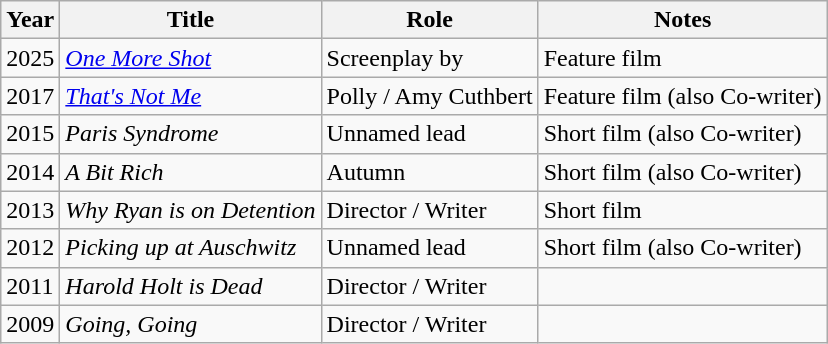<table class="wikitable">
<tr>
<th>Year</th>
<th>Title</th>
<th>Role</th>
<th>Notes</th>
</tr>
<tr>
<td>2025</td>
<td><em><a href='#'>One More Shot</a></em></td>
<td>Screenplay by</td>
<td>Feature film</td>
</tr>
<tr>
<td>2017</td>
<td><em><a href='#'>That's Not Me</a></em></td>
<td>Polly / Amy Cuthbert</td>
<td>Feature film (also Co-writer)</td>
</tr>
<tr>
<td>2015</td>
<td><em>Paris Syndrome</em></td>
<td>Unnamed lead</td>
<td>Short film (also Co-writer)</td>
</tr>
<tr>
<td>2014</td>
<td><em>A Bit Rich</em></td>
<td>Autumn</td>
<td>Short film (also Co-writer)</td>
</tr>
<tr>
<td>2013</td>
<td><em>Why Ryan is on Detention</em></td>
<td>Director / Writer</td>
<td>Short film</td>
</tr>
<tr>
<td>2012</td>
<td><em>Picking up at Auschwitz</em></td>
<td>Unnamed lead</td>
<td>Short film (also Co-writer)</td>
</tr>
<tr>
<td>2011</td>
<td><em>Harold Holt is Dead</em></td>
<td>Director / Writer</td>
<td></td>
</tr>
<tr>
<td>2009</td>
<td><em>Going, Going</em></td>
<td>Director / Writer</td>
<td></td>
</tr>
</table>
